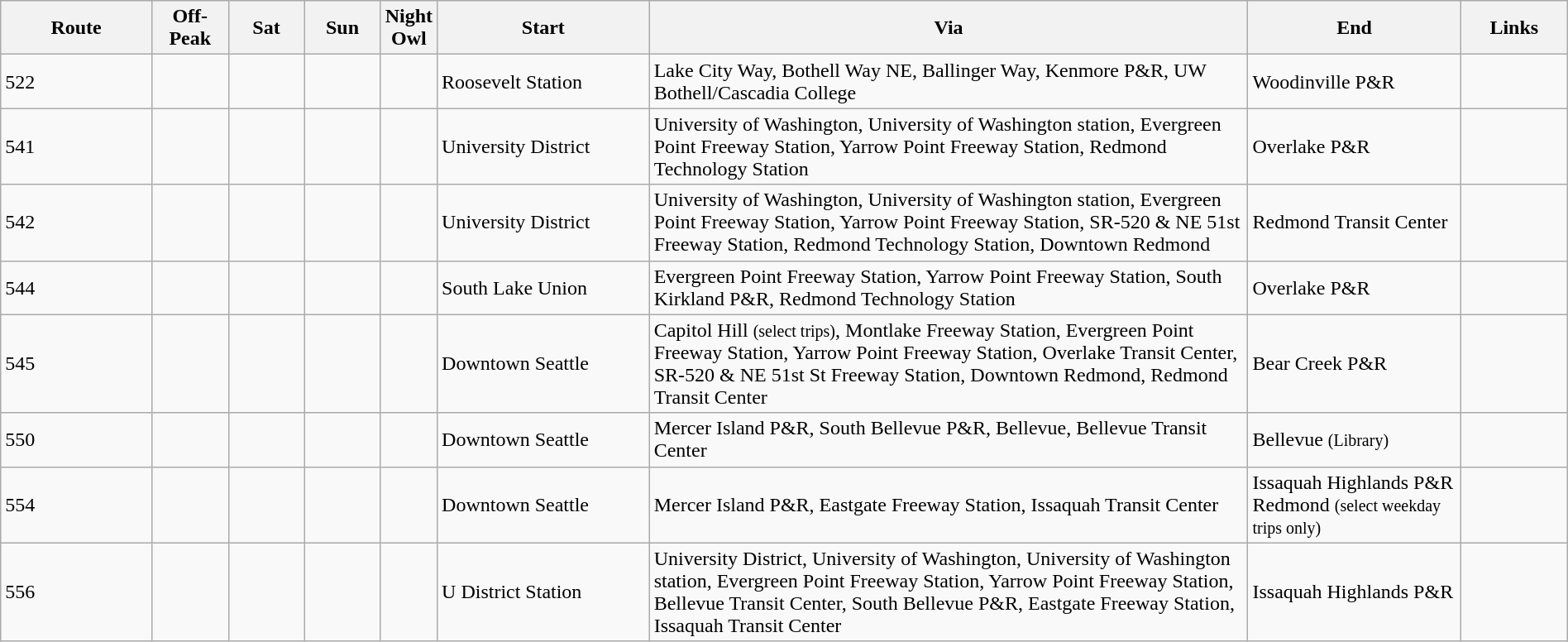<table class="sortable wikitable" width=100%>
<tr>
<th width=10%><strong>Route</strong></th>
<th width=5%><strong>Off-Peak</strong></th>
<th width=5%><strong>Sat</strong></th>
<th width=5%><strong>Sun</strong></th>
<th>Night Owl</th>
<th width=14%><strong>Start</strong></th>
<th width=40%><strong>Via</strong></th>
<th width=14%><strong>End</strong></th>
<th width=7%><strong>Links</strong></th>
</tr>
<tr>
<td>522</td>
<td></td>
<td></td>
<td></td>
<td></td>
<td>Roosevelt Station</td>
<td>Lake City Way, Bothell Way NE, Ballinger Way, Kenmore P&R, UW Bothell/Cascadia College</td>
<td>Woodinville P&R</td>
<td><br></td>
</tr>
<tr>
<td>541</td>
<td></td>
<td></td>
<td></td>
<td></td>
<td>University District</td>
<td>University of Washington, University of Washington station, Evergreen Point Freeway Station, Yarrow Point Freeway Station, Redmond Technology Station</td>
<td>Overlake P&R</td>
<td></td>
</tr>
<tr>
<td>542</td>
<td></td>
<td></td>
<td></td>
<td></td>
<td>University District</td>
<td>University of Washington, University of Washington station, Evergreen Point Freeway Station, Yarrow Point Freeway Station, SR-520 & NE 51st Freeway Station, Redmond Technology Station, Downtown Redmond</td>
<td>Redmond Transit Center</td>
<td><br></td>
</tr>
<tr>
<td>544</td>
<td></td>
<td></td>
<td></td>
<td></td>
<td>South Lake Union</td>
<td>Evergreen Point Freeway Station, Yarrow Point Freeway Station, South Kirkland P&R, Redmond Technology Station</td>
<td>Overlake P&R</td>
<td></td>
</tr>
<tr>
<td>545</td>
<td></td>
<td></td>
<td></td>
<td></td>
<td>Downtown Seattle</td>
<td>Capitol Hill <small>(select trips)</small>, Montlake Freeway Station, Evergreen Point Freeway Station, Yarrow Point Freeway Station, Overlake Transit Center, SR-520 & NE 51st St Freeway Station, Downtown Redmond, Redmond Transit Center</td>
<td>Bear Creek P&R</td>
<td><br></td>
</tr>
<tr>
<td>550</td>
<td></td>
<td></td>
<td></td>
<td></td>
<td>Downtown Seattle</td>
<td>Mercer Island P&R, South Bellevue P&R, Bellevue, Bellevue Transit Center</td>
<td>Bellevue <small>(Library)</small></td>
<td><br></td>
</tr>
<tr>
<td>554</td>
<td></td>
<td></td>
<td></td>
<td></td>
<td>Downtown Seattle</td>
<td>Mercer Island P&R, Eastgate Freeway Station, Issaquah Transit Center</td>
<td>Issaquah Highlands P&R<br>Redmond <small>(select weekday trips only)</small></td>
<td><br></td>
</tr>
<tr>
<td>556</td>
<td></td>
<td></td>
<td></td>
<td></td>
<td>U District Station</td>
<td>University District, University of Washington, University of Washington station, Evergreen Point Freeway Station, Yarrow Point Freeway Station, Bellevue Transit Center, South Bellevue P&R, Eastgate Freeway Station, Issaquah Transit Center</td>
<td>Issaquah Highlands P&R</td>
<td><br></td>
</tr>
</table>
